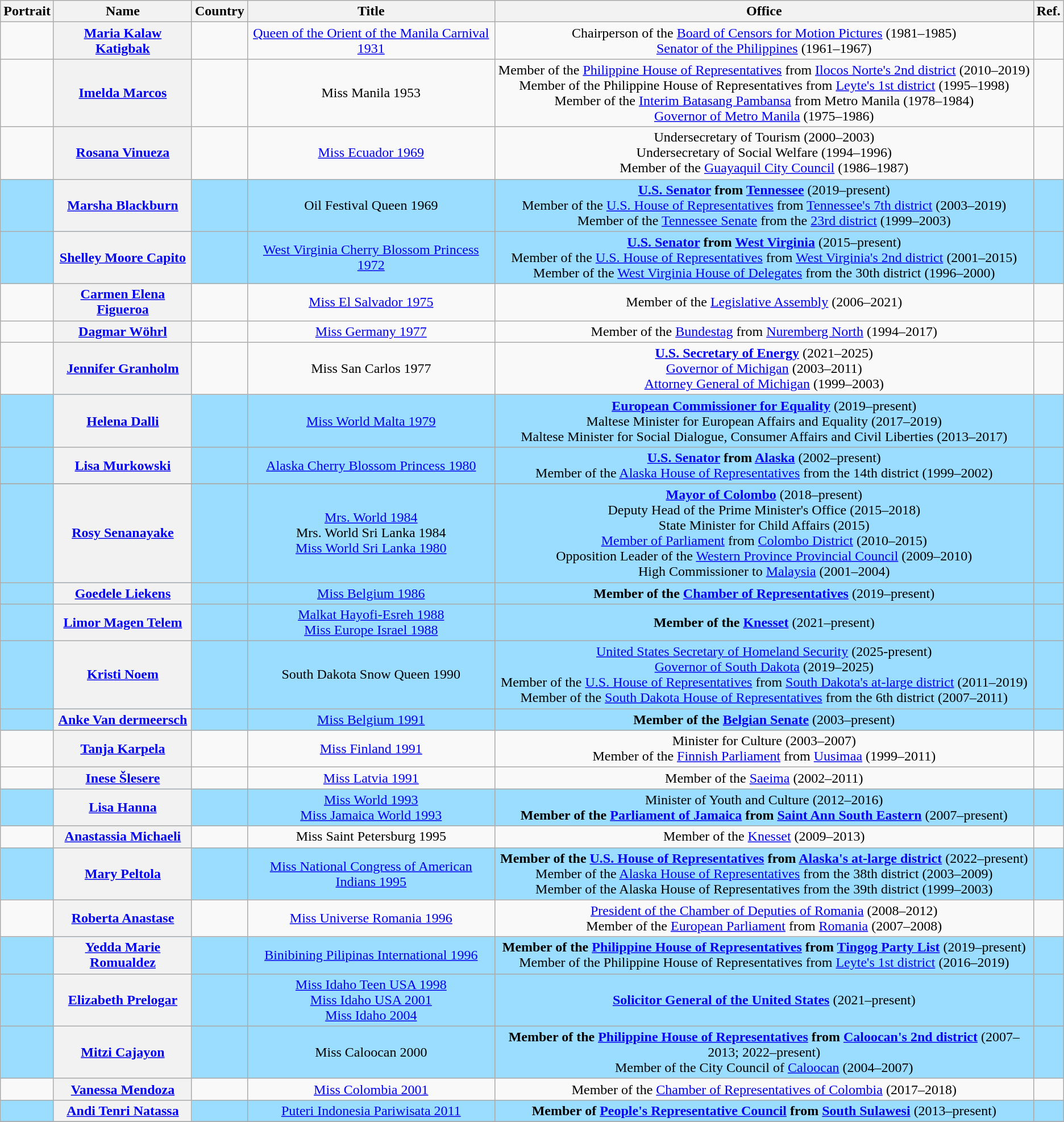<table class="wikitable sortable" style="text-align:center">
<tr>
<th scope="col">Portrait</th>
<th scope="col">Name</th>
<th scope="col">Country</th>
<th scope="col">Title</th>
<th scope="col">Office</th>
<th scope="col">Ref.</th>
</tr>
<tr>
<td></td>
<th><a href='#'>Maria Kalaw Katigbak</a></th>
<td></td>
<td><a href='#'>Queen of the Orient of the Manila Carnival 1931</a></td>
<td>Chairperson of the <a href='#'>Board of Censors for Motion Pictures</a> (1981–1985)<br><a href='#'>Senator of the Philippines</a> (1961–1967)</td>
<td></td>
</tr>
<tr>
<td></td>
<th><a href='#'>Imelda Marcos</a></th>
<td></td>
<td>Miss Manila 1953</td>
<td>Member of the <a href='#'>Philippine House of Representatives</a> from <a href='#'>Ilocos Norte's 2nd district</a> (2010–2019)<br>Member of the Philippine House of Representatives from <a href='#'>Leyte's 1st district</a> (1995–1998)<br>Member of the <a href='#'>Interim Batasang Pambansa</a> from Metro Manila (1978–1984)<br><a href='#'>Governor of Metro Manila</a> (1975–1986)</td>
<td></td>
</tr>
<tr>
<td></td>
<th><a href='#'>Rosana Vinueza</a></th>
<td></td>
<td><a href='#'>Miss Ecuador 1969</a></td>
<td>Undersecretary of Tourism (2000–2003)<br>Undersecretary of Social Welfare (1994–1996)<br>Member of the <a href='#'>Guayaquil City Council</a> (1986–1987)</td>
<td></td>
</tr>
<tr style="background-color: #9BDDFF">
<td></td>
<th><a href='#'>Marsha Blackburn</a></th>
<td></td>
<td>Oil Festival Queen 1969</td>
<td><strong><a href='#'>U.S. Senator</a> from <a href='#'>Tennessee</a></strong> (2019–present)<br>Member of the <a href='#'>U.S. House of Representatives</a> from <a href='#'>Tennessee's 7th district</a> (2003–2019)<br>Member of the <a href='#'>Tennessee Senate</a> from the <a href='#'>23rd district</a> (1999–2003)</td>
<td></td>
</tr>
<tr style="background-color: #9BDDFF">
<td></td>
<th><a href='#'>Shelley Moore Capito</a></th>
<td></td>
<td><a href='#'>West Virginia Cherry Blossom Princess 1972</a></td>
<td><strong><a href='#'>U.S. Senator</a> from <a href='#'>West Virginia</a></strong> (2015–present)<br>Member of the <a href='#'>U.S. House of Representatives</a> from <a href='#'>West Virginia's 2nd district</a> (2001–2015)<br>Member of the <a href='#'>West Virginia House of Delegates</a> from the 30th district (1996–2000)</td>
<td></td>
</tr>
<tr>
<td></td>
<th><a href='#'>Carmen Elena Figueroa</a></th>
<td></td>
<td><a href='#'>Miss El Salvador 1975</a></td>
<td>Member of the <a href='#'>Legislative Assembly</a> (2006–2021)</td>
<td></td>
</tr>
<tr>
<td></td>
<th><a href='#'>Dagmar Wöhrl</a></th>
<td></td>
<td><a href='#'>Miss Germany 1977</a></td>
<td>Member of the <a href='#'>Bundestag</a> from <a href='#'>Nuremberg North</a> (1994–2017)</td>
<td></td>
</tr>
<tr>
<td></td>
<th><a href='#'>Jennifer Granholm</a></th>
<td></td>
<td>Miss San Carlos 1977</td>
<td><strong><a href='#'>U.S. Secretary of Energy</a></strong> (2021–2025)<br><a href='#'>Governor of Michigan</a> (2003–2011)<br><a href='#'>Attorney General of Michigan</a> (1999–2003)</td>
<td></td>
</tr>
<tr style="background-color: #9BDDFF">
<td></td>
<th><a href='#'>Helena Dalli</a></th>
<td></td>
<td><a href='#'>Miss World Malta 1979</a></td>
<td><strong><a href='#'>European Commissioner for Equality</a></strong> (2019–present)<br>Maltese Minister for European Affairs and Equality (2017–2019)<br>Maltese Minister for Social Dialogue, Consumer Affairs and Civil Liberties (2013–2017)</td>
<td></td>
</tr>
<tr style="background-color: #9BDDFF">
<td></td>
<th><a href='#'>Lisa Murkowski</a></th>
<td></td>
<td><a href='#'>Alaska Cherry Blossom Princess 1980</a></td>
<td><strong><a href='#'>U.S. Senator</a> from <a href='#'>Alaska</a></strong> (2002–present)<br>Member of the <a href='#'>Alaska House of Representatives</a> from the 14th district (1999–2002)</td>
<td></td>
</tr>
<tr>
</tr>
<tr style="background-color: #9BDDFF">
<td></td>
<th><a href='#'>Rosy Senanayake</a></th>
<td></td>
<td><a href='#'>Mrs. World 1984</a><br>Mrs. World Sri Lanka 1984<br><a href='#'>Miss World Sri Lanka 1980</a></td>
<td><strong><a href='#'>Mayor of Colombo</a></strong> (2018–present)<br>Deputy Head of the Prime Minister's Office (2015–2018)<br>State Minister for Child Affairs (2015)<br><a href='#'>Member of Parliament</a> from <a href='#'>Colombo District</a> (2010–2015)<br>Opposition Leader of the <a href='#'>Western Province Provincial Council</a> (2009–2010)<br>High Commissioner to <a href='#'>Malaysia</a> (2001–2004)</td>
<td></td>
</tr>
<tr style="background-color: #9BDDFF">
<td></td>
<th><a href='#'>Goedele Liekens</a></th>
<td></td>
<td><a href='#'>Miss Belgium 1986</a></td>
<td><strong>Member of the <a href='#'>Chamber of Representatives</a></strong> (2019–present)</td>
<td></td>
</tr>
<tr style="background-color: #9BDDFF">
<td></td>
<th><a href='#'>Limor Magen Telem</a></th>
<td></td>
<td><a href='#'>Malkat Hayofi-Esreh 1988</a><br><a href='#'>Miss Europe Israel 1988</a></td>
<td><strong>Member of the <a href='#'>Knesset</a></strong> (2021–present)</td>
<td></td>
</tr>
<tr style="background-color: #9BDDFF">
<td></td>
<th><a href='#'>Kristi Noem</a></th>
<td></td>
<td>South Dakota Snow Queen 1990</td>
<td><a href='#'>United States Secretary of Homeland Security</a> (2025-present) <br> <a href='#'>Governor of South Dakota</a> (2019–2025)<br>Member of the <a href='#'>U.S. House of Representatives</a> from <a href='#'>South Dakota's at-large district</a> (2011–2019)<br>Member of the <a href='#'>South Dakota House of Representatives</a> from the 6th district (2007–2011)</td>
<td></td>
</tr>
<tr style="background-color: #9BDDFF">
<td></td>
<th><a href='#'>Anke Van dermeersch</a></th>
<td></td>
<td><a href='#'>Miss Belgium 1991</a></td>
<td><strong>Member of the <a href='#'>Belgian Senate</a></strong> (2003–present)</td>
<td></td>
</tr>
<tr>
<td></td>
<th><a href='#'>Tanja Karpela</a></th>
<td></td>
<td><a href='#'>Miss Finland 1991</a></td>
<td>Minister for Culture (2003–2007)<br>Member of the <a href='#'>Finnish Parliament</a> from <a href='#'>Uusimaa</a> (1999–2011)</td>
<td></td>
</tr>
<tr>
<td></td>
<th><a href='#'>Inese Šlesere</a></th>
<td></td>
<td><a href='#'>Miss Latvia 1991</a></td>
<td>Member of the <a href='#'>Saeima</a> (2002–2011)</td>
<td></td>
</tr>
<tr style="background-color: #9BDDFF">
<td></td>
<th><a href='#'>Lisa Hanna</a></th>
<td></td>
<td><a href='#'>Miss World 1993</a><br><a href='#'>Miss Jamaica World 1993</a></td>
<td>Minister of Youth and Culture (2012–2016)<br><strong>Member of the <a href='#'>Parliament of Jamaica</a> from <a href='#'>Saint Ann South Eastern</a></strong> (2007–present)</td>
<td></td>
</tr>
<tr>
<td></td>
<th><a href='#'>Anastassia Michaeli</a></th>
<td><br></td>
<td>Miss Saint Petersburg 1995</td>
<td>Member of the <a href='#'>Knesset</a> (2009–2013)</td>
<td></td>
</tr>
<tr style="background-color: #9BDDFF">
<td></td>
<th><a href='#'>Mary Peltola</a></th>
<td></td>
<td><a href='#'>Miss National Congress of American Indians 1995</a></td>
<td><strong>Member of the <a href='#'>U.S. House of Representatives</a> from <a href='#'>Alaska's at-large district</a></strong> (2022–present)<br>Member of the <a href='#'>Alaska House of Representatives</a> from the 38th district (2003–2009)<br>Member of the Alaska House of Representatives from the 39th district (1999–2003)</td>
<td></td>
</tr>
<tr>
<td></td>
<th><a href='#'>Roberta Anastase</a></th>
<td></td>
<td><a href='#'>Miss Universe Romania 1996</a></td>
<td><a href='#'>President of the Chamber of Deputies of Romania</a> (2008–2012)<br>Member of the <a href='#'>European Parliament</a> from <a href='#'>Romania</a> (2007–2008)</td>
<td></td>
</tr>
<tr style="background-color: #9BDDFF">
<td></td>
<th><a href='#'>Yedda Marie Romualdez</a></th>
<td></td>
<td><a href='#'>Binibining Pilipinas International 1996</a></td>
<td><strong>Member of the <a href='#'>Philippine House of Representatives</a> from <a href='#'>Tingog Party List</a></strong> (2019–present)<br>Member of the Philippine House of Representatives from <a href='#'>Leyte's 1st district</a> (2016–2019)</td>
<td></td>
</tr>
<tr style="background-color: #9BDDFF">
<td></td>
<th><a href='#'>Elizabeth Prelogar</a></th>
<td></td>
<td><a href='#'>Miss Idaho Teen USA 1998</a><br><a href='#'>Miss Idaho USA 2001</a><br><a href='#'>Miss Idaho 2004</a></td>
<td><strong><a href='#'>Solicitor General of the United States</a></strong> (2021–present)</td>
<td></td>
</tr>
<tr style="background-color: #9BDDFF">
<td></td>
<th><a href='#'>Mitzi Cajayon</a></th>
<td></td>
<td>Miss Caloocan 2000</td>
<td><strong>Member of the <a href='#'>Philippine House of Representatives</a> from <a href='#'>Caloocan's 2nd district</a></strong> (2007–2013; 2022–present)<br>Member of the City Council of <a href='#'>Caloocan</a> (2004–2007)</td>
<td></td>
</tr>
<tr>
<td></td>
<th><a href='#'>Vanessa Mendoza</a></th>
<td></td>
<td><a href='#'>Miss Colombia 2001</a></td>
<td>Member of the <a href='#'>Chamber of Representatives of Colombia</a> (2017–2018)</td>
<td></td>
</tr>
<tr style="background-color: #9BDDFF">
<td></td>
<th><a href='#'>Andi Tenri Natassa</a></th>
<td></td>
<td><a href='#'>Puteri Indonesia Pariwisata 2011</a></td>
<td><strong>Member of <a href='#'>People's Representative Council</a> from <a href='#'>South Sulawesi</a></strong> (2013–present)</td>
<td></td>
</tr>
<tr>
</tr>
</table>
